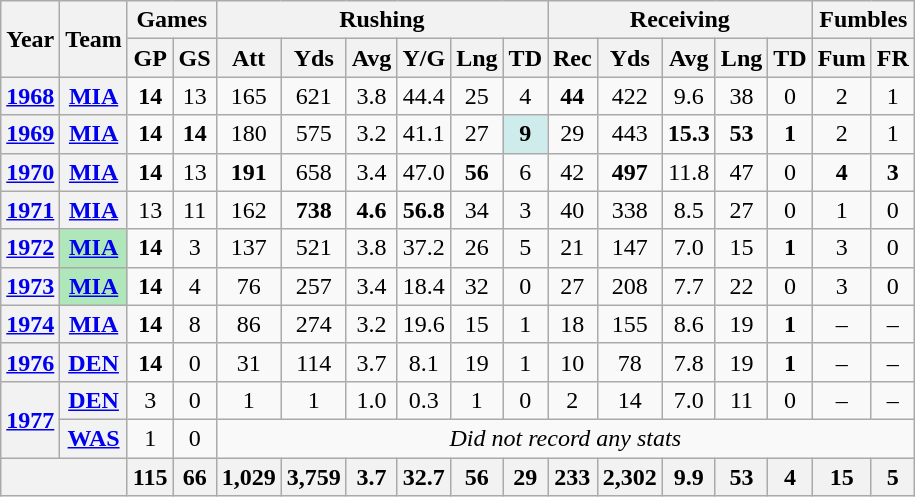<table class= "wikitable" style="text-align:center;">
<tr>
<th rowspan="2">Year</th>
<th rowspan="2">Team</th>
<th colspan="2">Games</th>
<th colspan="6">Rushing</th>
<th colspan="5">Receiving</th>
<th colspan="2">Fumbles</th>
</tr>
<tr>
<th>GP</th>
<th>GS</th>
<th>Att</th>
<th>Yds</th>
<th>Avg</th>
<th>Y/G</th>
<th>Lng</th>
<th>TD</th>
<th>Rec</th>
<th>Yds</th>
<th>Avg</th>
<th>Lng</th>
<th>TD</th>
<th>Fum</th>
<th>FR</th>
</tr>
<tr>
<th><a href='#'>1968</a></th>
<th><a href='#'>MIA</a></th>
<td><strong>14</strong></td>
<td>13</td>
<td>165</td>
<td>621</td>
<td>3.8</td>
<td>44.4</td>
<td>25</td>
<td>4</td>
<td><strong>44</strong></td>
<td>422</td>
<td>9.6</td>
<td>38</td>
<td>0</td>
<td>2</td>
<td>1</td>
</tr>
<tr>
<th><a href='#'>1969</a></th>
<th><a href='#'>MIA</a></th>
<td><strong>14</strong></td>
<td><strong>14</strong></td>
<td>180</td>
<td>575</td>
<td>3.2</td>
<td>41.1</td>
<td>27</td>
<td style="background:#cfecec;"><strong>9</strong></td>
<td>29</td>
<td>443</td>
<td><strong>15.3</strong></td>
<td><strong>53</strong></td>
<td><strong>1</strong></td>
<td>2</td>
<td>1</td>
</tr>
<tr>
<th><a href='#'>1970</a></th>
<th><a href='#'>MIA</a></th>
<td><strong>14</strong></td>
<td>13</td>
<td><strong>191</strong></td>
<td>658</td>
<td>3.4</td>
<td>47.0</td>
<td><strong>56</strong></td>
<td>6</td>
<td>42</td>
<td><strong>497</strong></td>
<td>11.8</td>
<td>47</td>
<td>0</td>
<td><strong>4</strong></td>
<td><strong>3</strong></td>
</tr>
<tr>
<th><a href='#'>1971</a></th>
<th><a href='#'>MIA</a></th>
<td>13</td>
<td>11</td>
<td>162</td>
<td><strong>738</strong></td>
<td><strong>4.6</strong></td>
<td><strong>56.8</strong></td>
<td>34</td>
<td>3</td>
<td>40</td>
<td>338</td>
<td>8.5</td>
<td>27</td>
<td>0</td>
<td>1</td>
<td>0</td>
</tr>
<tr>
<th><a href='#'>1972</a></th>
<th style="background:#afe6ba;"><a href='#'>MIA</a></th>
<td><strong>14</strong></td>
<td>3</td>
<td>137</td>
<td>521</td>
<td>3.8</td>
<td>37.2</td>
<td>26</td>
<td>5</td>
<td>21</td>
<td>147</td>
<td>7.0</td>
<td>15</td>
<td><strong>1</strong></td>
<td>3</td>
<td>0</td>
</tr>
<tr>
<th><a href='#'>1973</a></th>
<th style="background:#afe6ba;"><a href='#'>MIA</a></th>
<td><strong>14</strong></td>
<td>4</td>
<td>76</td>
<td>257</td>
<td>3.4</td>
<td>18.4</td>
<td>32</td>
<td>0</td>
<td>27</td>
<td>208</td>
<td>7.7</td>
<td>22</td>
<td>0</td>
<td>3</td>
<td>0</td>
</tr>
<tr>
<th><a href='#'>1974</a></th>
<th><a href='#'>MIA</a></th>
<td><strong>14</strong></td>
<td>8</td>
<td>86</td>
<td>274</td>
<td>3.2</td>
<td>19.6</td>
<td>15</td>
<td>1</td>
<td>18</td>
<td>155</td>
<td>8.6</td>
<td>19</td>
<td><strong>1</strong></td>
<td>–</td>
<td>–</td>
</tr>
<tr>
<th><a href='#'>1976</a></th>
<th><a href='#'>DEN</a></th>
<td><strong>14</strong></td>
<td>0</td>
<td>31</td>
<td>114</td>
<td>3.7</td>
<td>8.1</td>
<td>19</td>
<td>1</td>
<td>10</td>
<td>78</td>
<td>7.8</td>
<td>19</td>
<td><strong>1</strong></td>
<td>–</td>
<td>–</td>
</tr>
<tr>
<th rowspan="2"><a href='#'>1977</a></th>
<th><a href='#'>DEN</a></th>
<td>3</td>
<td>0</td>
<td>1</td>
<td>1</td>
<td>1.0</td>
<td>0.3</td>
<td>1</td>
<td>0</td>
<td>2</td>
<td>14</td>
<td>7.0</td>
<td>11</td>
<td>0</td>
<td>–</td>
<td>–</td>
</tr>
<tr>
<th><a href='#'>WAS</a></th>
<td>1</td>
<td>0</td>
<td colspan="13"><em>Did not record any stats</em></td>
</tr>
<tr>
<th colspan="2"></th>
<th>115</th>
<th>66</th>
<th>1,029</th>
<th>3,759</th>
<th>3.7</th>
<th>32.7</th>
<th>56</th>
<th>29</th>
<th>233</th>
<th>2,302</th>
<th>9.9</th>
<th>53</th>
<th>4</th>
<th>15</th>
<th>5</th>
</tr>
</table>
